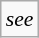<table class="wikitable floatright" style="font-size: 0.9em;">
<tr>
<td><em>see </em></td>
</tr>
</table>
